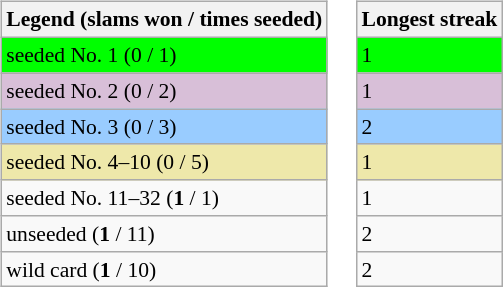<table>
<tr valign=top>
<td><br><table class="wikitable" style="font-size:90%">
<tr>
<th>Legend (slams won / times seeded)</th>
</tr>
<tr bgcolor="lime">
<td>seeded No. 1 (0 / 1)</td>
</tr>
<tr bgcolor=thistle>
<td>seeded No. 2 (0 / 2)</td>
</tr>
<tr bgcolor="#9cf">
<td>seeded No. 3 (0 / 3)</td>
</tr>
<tr bgcolor="eee8aa">
<td>seeded No. 4–10 (0 / 5)</td>
</tr>
<tr>
<td>seeded No. 11–32 (<strong>1</strong> / 1)</td>
</tr>
<tr>
<td>unseeded (<strong>1</strong> / 11)</td>
</tr>
<tr>
<td>wild card (<strong>1</strong> / 10)</td>
</tr>
</table>
</td>
<td><br><table class="wikitable" style="font-size:90%">
<tr>
<th>Longest streak</th>
</tr>
<tr bgcolor="lime">
<td>1</td>
</tr>
<tr bgcolor=thistle>
<td>1</td>
</tr>
<tr bgcolor="#9cf">
<td>2</td>
</tr>
<tr bgcolor="eee8aa">
<td>1</td>
</tr>
<tr>
<td>1</td>
</tr>
<tr>
<td>2</td>
</tr>
<tr>
<td>2</td>
</tr>
</table>
</td>
</tr>
</table>
